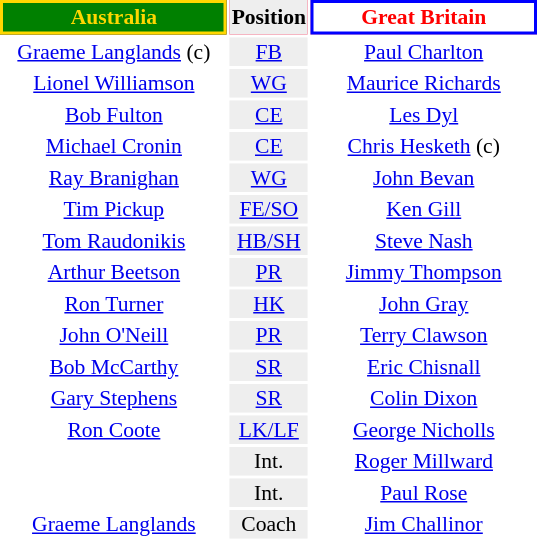<table align=right style="font-size:90%; margin-left:1em">
<tr bgcolor=#FF0033>
<th align="centre" width="145" style="border: 2px solid gold; background: green; color: gold">Australia</th>
<th align="center" style="background: #eeeeee; color: black">Position</th>
<th align="centre" width="145" style="border: 2px solid blue; background: white; color: red">Great Britain</th>
</tr>
<tr>
<td align="center"><a href='#'>Graeme Langlands</a> (c)</td>
<td align="center" style="background: #eeeeee"><a href='#'>FB</a></td>
<td align="center"><a href='#'>Paul Charlton</a></td>
</tr>
<tr>
<td align="center"><a href='#'>Lionel Williamson</a></td>
<td align="center" style="background: #eeeeee"><a href='#'>WG</a></td>
<td align="center"><a href='#'>Maurice Richards</a></td>
</tr>
<tr>
<td align="center"><a href='#'>Bob Fulton</a></td>
<td align="center" style="background: #eeeeee"><a href='#'>CE</a></td>
<td align="center"><a href='#'>Les Dyl</a></td>
</tr>
<tr>
<td align="center"><a href='#'>Michael Cronin</a></td>
<td align="center" style="background: #eeeeee"><a href='#'>CE</a></td>
<td align="center"><a href='#'>Chris Hesketh</a> (c)</td>
</tr>
<tr>
<td align="center"><a href='#'>Ray Branighan</a></td>
<td align="center" style="background: #eeeeee"><a href='#'>WG</a></td>
<td align="center"><a href='#'>John Bevan</a></td>
</tr>
<tr>
<td align="center"><a href='#'>Tim Pickup</a></td>
<td align="center" style="background: #eeeeee"><a href='#'>FE/SO</a></td>
<td align="center"><a href='#'>Ken Gill</a></td>
</tr>
<tr>
<td align="center"><a href='#'>Tom Raudonikis</a></td>
<td align="center" style="background: #eeeeee"><a href='#'>HB/SH</a></td>
<td align="center"><a href='#'>Steve Nash</a></td>
</tr>
<tr>
<td align="center"><a href='#'>Arthur Beetson</a></td>
<td align="center" style="background: #eeeeee"><a href='#'>PR</a></td>
<td align="center"><a href='#'>Jimmy Thompson</a></td>
</tr>
<tr>
<td align="center"><a href='#'>Ron Turner</a></td>
<td align="center" style="background: #eeeeee"><a href='#'>HK</a></td>
<td align="center"><a href='#'>John Gray</a></td>
</tr>
<tr>
<td align="center"><a href='#'>John O'Neill</a></td>
<td align="center" style="background: #eeeeee"><a href='#'>PR</a></td>
<td align="center"><a href='#'>Terry Clawson</a></td>
</tr>
<tr>
<td align="center"><a href='#'>Bob McCarthy</a></td>
<td align="center" style="background: #eeeeee"><a href='#'>SR</a></td>
<td align="center"><a href='#'>Eric Chisnall</a></td>
</tr>
<tr>
<td align="center"><a href='#'>Gary Stephens</a></td>
<td align="center" style="background: #eeeeee"><a href='#'>SR</a></td>
<td align="center"><a href='#'>Colin Dixon</a></td>
</tr>
<tr>
<td align="center"><a href='#'>Ron Coote</a></td>
<td align="center" style="background: #eeeeee"><a href='#'>LK/LF</a></td>
<td align="center"><a href='#'>George Nicholls</a></td>
</tr>
<tr>
<td align="center"></td>
<td align="center" style="background: #eeeeee">Int.</td>
<td align="center"><a href='#'>Roger Millward</a></td>
</tr>
<tr>
<td align="center"></td>
<td align="center" style="background: #eeeeee">Int.</td>
<td align="center"><a href='#'>Paul Rose</a></td>
</tr>
<tr>
<td align="center"><a href='#'>Graeme Langlands</a></td>
<td align="center" style="background: #eeeeee">Coach</td>
<td align="center"><a href='#'>Jim Challinor</a></td>
</tr>
</table>
